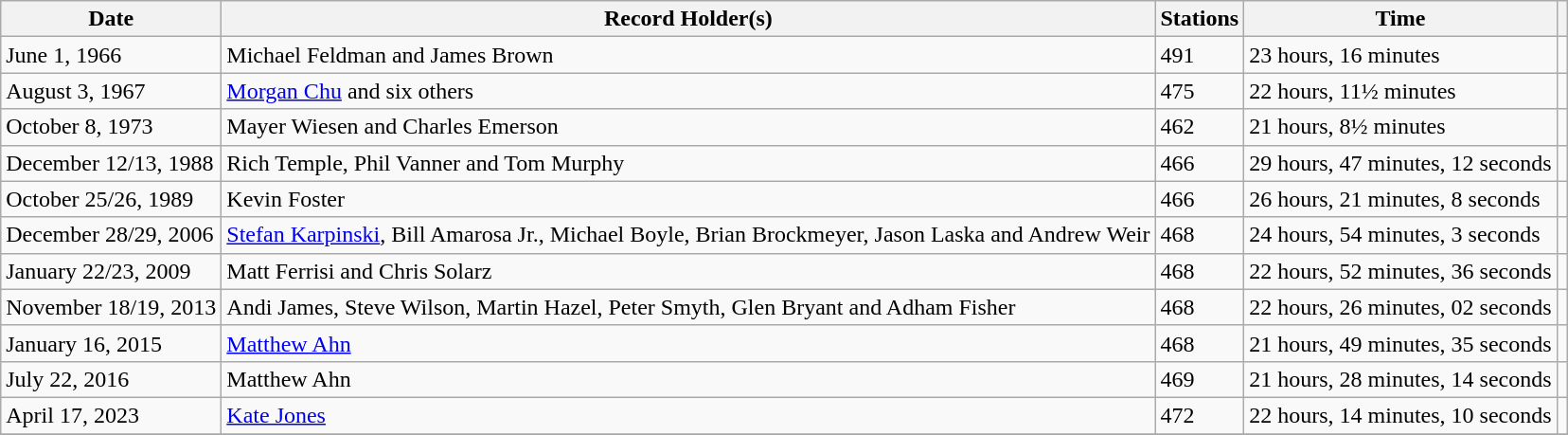<table class="wikitable">
<tr>
<th>Date</th>
<th>Record Holder(s)</th>
<th>Stations</th>
<th>Time</th>
<th></th>
</tr>
<tr>
<td>June 1, 1966</td>
<td>Michael Feldman and James Brown</td>
<td>491</td>
<td>23 hours, 16 minutes</td>
<td></td>
</tr>
<tr>
<td>August 3, 1967</td>
<td><a href='#'>Morgan Chu</a> and six others</td>
<td>475</td>
<td>22 hours, 11½ minutes</td>
<td></td>
</tr>
<tr>
<td>October 8, 1973</td>
<td>Mayer Wiesen and Charles Emerson</td>
<td>462</td>
<td>21 hours, 8½ minutes</td>
<td></td>
</tr>
<tr>
<td>December 12/13, 1988</td>
<td>Rich Temple, Phil Vanner and Tom Murphy</td>
<td>466</td>
<td>29 hours, 47 minutes, 12 seconds</td>
<td></td>
</tr>
<tr>
<td>October 25/26, 1989</td>
<td>Kevin Foster</td>
<td>466</td>
<td>26 hours, 21 minutes, 8 seconds</td>
<td></td>
</tr>
<tr>
<td>December 28/29, 2006</td>
<td><a href='#'>Stefan Karpinski</a>, Bill Amarosa Jr., Michael Boyle, Brian Brockmeyer, Jason Laska and Andrew Weir</td>
<td>468</td>
<td>24 hours, 54 minutes, 3 seconds</td>
<td></td>
</tr>
<tr>
<td>January 22/23, 2009</td>
<td>Matt Ferrisi and Chris Solarz</td>
<td>468</td>
<td>22 hours, 52 minutes, 36 seconds</td>
<td></td>
</tr>
<tr>
<td>November 18/19, 2013</td>
<td>Andi James, Steve Wilson, Martin Hazel, Peter Smyth, Glen Bryant and Adham Fisher</td>
<td>468</td>
<td>22 hours, 26 minutes, 02 seconds</td>
<td></td>
</tr>
<tr>
<td>January 16, 2015</td>
<td><a href='#'>Matthew Ahn</a></td>
<td>468</td>
<td>21 hours, 49 minutes, 35 seconds</td>
<td></td>
</tr>
<tr>
<td>July 22, 2016</td>
<td>Matthew Ahn</td>
<td>469</td>
<td>21 hours, 28 minutes, 14 seconds</td>
<td></td>
</tr>
<tr>
<td>April 17, 2023</td>
<td><a href='#'>Kate Jones</a></td>
<td>472</td>
<td>22 hours, 14 minutes, 10 seconds</td>
<td></td>
</tr>
<tr>
</tr>
</table>
